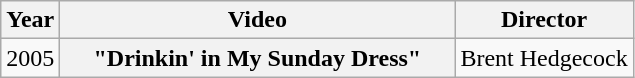<table class="wikitable plainrowheaders">
<tr>
<th>Year</th>
<th style="width:16em;">Video</th>
<th>Director</th>
</tr>
<tr>
<td>2005</td>
<th scope="row">"Drinkin' in My Sunday Dress"</th>
<td>Brent Hedgecock</td>
</tr>
</table>
